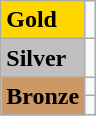<table class="wikitable">
<tr>
<td bgcolor="gold"><strong>Gold</strong></td>
<td></td>
</tr>
<tr>
<td bgcolor="silver"><strong>Silver</strong></td>
<td></td>
</tr>
<tr>
<td rowspan="2" bgcolor="#cc9966"><strong>Bronze</strong></td>
<td></td>
</tr>
<tr>
<td></td>
</tr>
</table>
